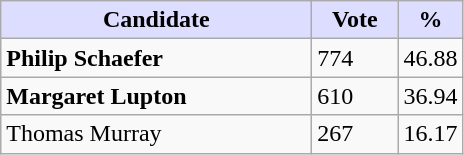<table class="wikitable">
<tr>
<th style="background:#ddf; width:200px;">Candidate</th>
<th style="background:#ddf; width:50px;">Vote</th>
<th style="background:#ddf; width:30px;">%</th>
</tr>
<tr>
<td><strong>Philip Schaefer</strong></td>
<td>774</td>
<td>46.88</td>
</tr>
<tr>
<td><strong>Margaret Lupton</strong></td>
<td>610</td>
<td>36.94</td>
</tr>
<tr>
<td>Thomas Murray</td>
<td>267</td>
<td>16.17</td>
</tr>
</table>
